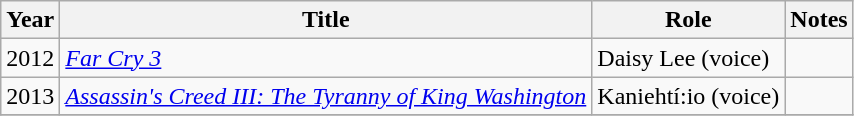<table class="wikitable sortable">
<tr>
<th>Year</th>
<th>Title</th>
<th>Role</th>
<th class="unsortable">Notes</th>
</tr>
<tr>
<td>2012</td>
<td><em><a href='#'>Far Cry 3</a></em></td>
<td>Daisy Lee (voice)</td>
<td></td>
</tr>
<tr>
<td>2013</td>
<td><em><a href='#'>Assassin's Creed III: The Tyranny of King Washington</a></em></td>
<td>Kaniehtí:io (voice)</td>
<td></td>
</tr>
<tr>
</tr>
</table>
